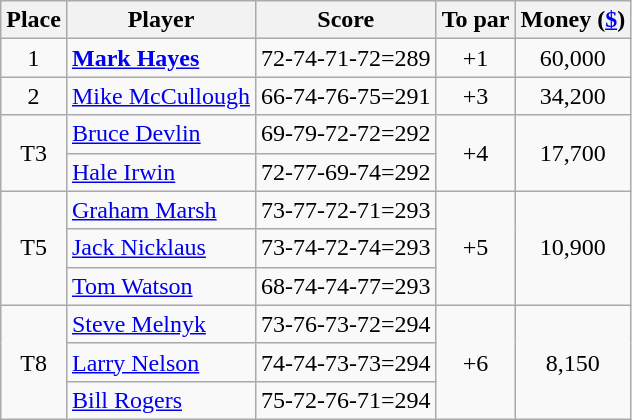<table class="wikitable">
<tr>
<th>Place</th>
<th>Player</th>
<th>Score</th>
<th>To par</th>
<th>Money (<a href='#'>$</a>)</th>
</tr>
<tr>
<td align=center>1</td>
<td> <strong><a href='#'>Mark Hayes</a></strong></td>
<td align=center>72-74-71-72=289</td>
<td align=center>+1</td>
<td align=center>60,000</td>
</tr>
<tr>
<td align=center>2</td>
<td> <a href='#'>Mike McCullough</a></td>
<td align=center>66-74-76-75=291</td>
<td align=center>+3</td>
<td align=center>34,200</td>
</tr>
<tr>
<td rowspan=2 align=center>T3</td>
<td> <a href='#'>Bruce Devlin</a></td>
<td align=center>69-79-72-72=292</td>
<td rowspan=2 align=center>+4</td>
<td rowspan=2 align=center>17,700</td>
</tr>
<tr>
<td> <a href='#'>Hale Irwin</a></td>
<td align=center>72-77-69-74=292</td>
</tr>
<tr>
<td rowspan=3 align=center>T5</td>
<td> <a href='#'>Graham Marsh</a></td>
<td align=center>73-77-72-71=293</td>
<td rowspan=3 align=center>+5</td>
<td rowspan=3 align=center>10,900</td>
</tr>
<tr>
<td> <a href='#'>Jack Nicklaus</a></td>
<td align=center>73-74-72-74=293</td>
</tr>
<tr>
<td> <a href='#'>Tom Watson</a></td>
<td align=center>68-74-74-77=293</td>
</tr>
<tr>
<td rowspan=3 align=center>T8</td>
<td> <a href='#'>Steve Melnyk</a></td>
<td align=center>73-76-73-72=294</td>
<td rowspan=3 align=center>+6</td>
<td rowspan=3 align=center>8,150</td>
</tr>
<tr>
<td> <a href='#'>Larry Nelson</a></td>
<td align=center>74-74-73-73=294</td>
</tr>
<tr>
<td> <a href='#'>Bill Rogers</a></td>
<td align=center>75-72-76-71=294</td>
</tr>
</table>
